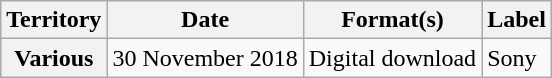<table class="wikitable plainrowheaders">
<tr>
<th scope="col">Territory</th>
<th scope="col">Date</th>
<th scope="col">Format(s)</th>
<th scope="col">Label</th>
</tr>
<tr>
<th scope="row">Various</th>
<td>30 November 2018</td>
<td>Digital download</td>
<td>Sony</td>
</tr>
</table>
